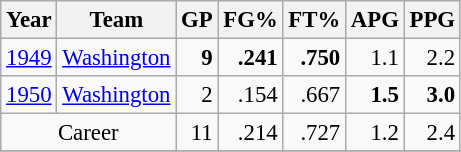<table class="wikitable sortable" style="font-size:95%; text-align:right;">
<tr>
<th>Year</th>
<th>Team</th>
<th>GP</th>
<th>FG%</th>
<th>FT%</th>
<th>APG</th>
<th>PPG</th>
</tr>
<tr>
<td style="text-align:left;"><a href='#'>1949</a></td>
<td style="text-align:left;"><a href='#'>Washington</a></td>
<td><strong>9</strong></td>
<td><strong>.241</strong></td>
<td><strong>.750</strong></td>
<td>1.1</td>
<td>2.2</td>
</tr>
<tr>
<td style="text-align:left;"><a href='#'>1950</a></td>
<td style="text-align:left;"><a href='#'>Washington</a></td>
<td>2</td>
<td>.154</td>
<td>.667</td>
<td><strong>1.5</strong></td>
<td><strong>3.0</strong></td>
</tr>
<tr>
<td style="text-align:center;" colspan="2">Career</td>
<td>11</td>
<td>.214</td>
<td>.727</td>
<td>1.2</td>
<td>2.4</td>
</tr>
<tr>
</tr>
</table>
